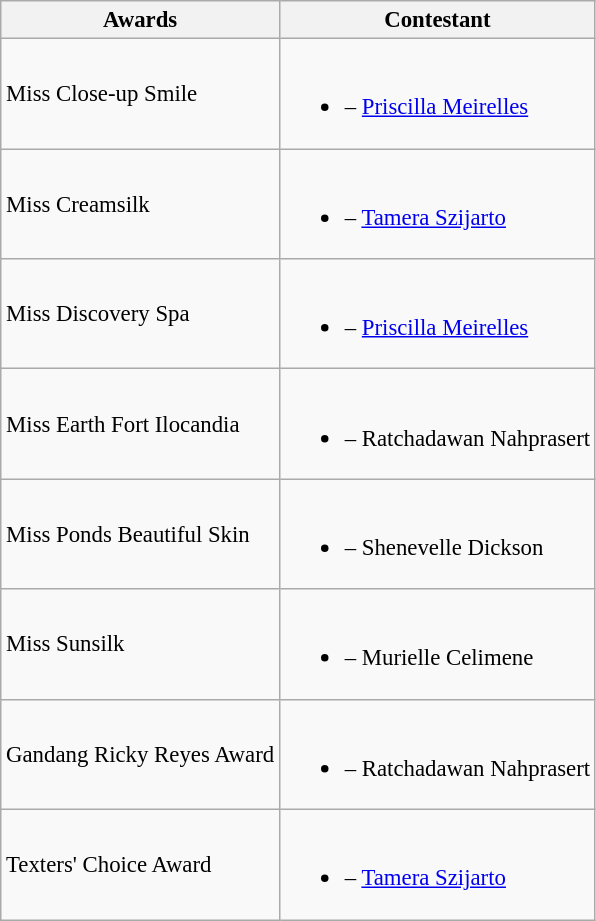<table class="wikitable sortable" style="font-size:95%;">
<tr>
<th>Awards</th>
<th>Contestant</th>
</tr>
<tr>
<td>Miss Close-up Smile</td>
<td><br><ul><li> – <a href='#'>Priscilla Meirelles</a></li></ul></td>
</tr>
<tr>
<td>Miss Creamsilk</td>
<td><br><ul><li> – <a href='#'>Tamera Szijarto</a></li></ul></td>
</tr>
<tr>
<td>Miss Discovery Spa</td>
<td><br><ul><li> – <a href='#'>Priscilla Meirelles</a></li></ul></td>
</tr>
<tr>
<td>Miss Earth Fort Ilocandia</td>
<td><br><ul><li> – Ratchadawan Nahprasert</li></ul></td>
</tr>
<tr>
<td>Miss Ponds Beautiful Skin</td>
<td><br><ul><li> – Shenevelle Dickson</li></ul></td>
</tr>
<tr>
<td>Miss Sunsilk</td>
<td><br><ul><li> – Murielle Celimene</li></ul></td>
</tr>
<tr>
<td>Gandang Ricky Reyes Award</td>
<td><br><ul><li> – Ratchadawan Nahprasert</li></ul></td>
</tr>
<tr>
<td>Texters' Choice Award</td>
<td><br><ul><li> – <a href='#'>Tamera Szijarto</a></li></ul></td>
</tr>
</table>
